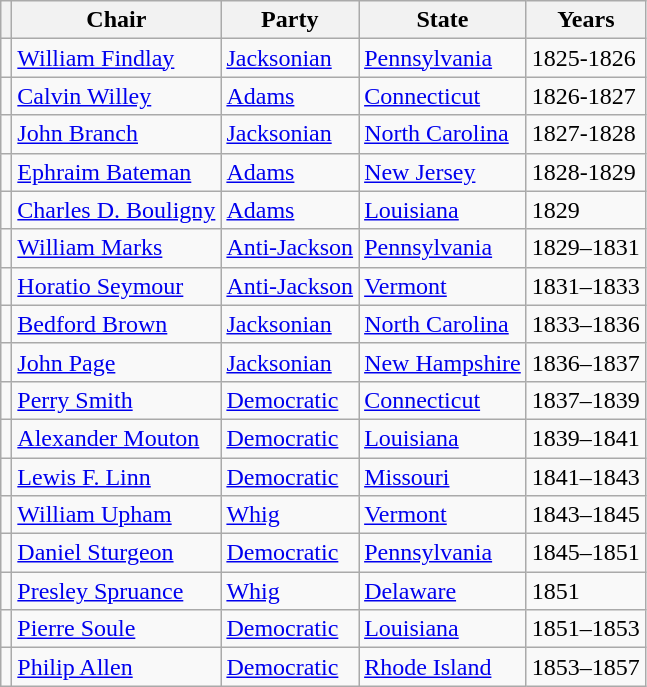<table class="wikitable">
<tr>
<th></th>
<th>Chair</th>
<th>Party</th>
<th>State</th>
<th>Years</th>
</tr>
<tr>
<td></td>
<td><a href='#'>William Findlay</a></td>
<td><a href='#'>Jacksonian</a></td>
<td><a href='#'>Pennsylvania</a></td>
<td>1825-1826</td>
</tr>
<tr>
<td></td>
<td><a href='#'>Calvin Willey</a></td>
<td><a href='#'>Adams</a></td>
<td><a href='#'>Connecticut</a></td>
<td>1826-1827</td>
</tr>
<tr>
<td></td>
<td><a href='#'>John Branch</a></td>
<td><a href='#'>Jacksonian</a></td>
<td><a href='#'>North Carolina</a></td>
<td>1827-1828</td>
</tr>
<tr>
<td></td>
<td><a href='#'>Ephraim Bateman</a></td>
<td><a href='#'>Adams</a></td>
<td><a href='#'>New Jersey</a></td>
<td>1828-1829</td>
</tr>
<tr>
<td></td>
<td><a href='#'>Charles D. Bouligny</a></td>
<td><a href='#'>Adams</a></td>
<td><a href='#'>Louisiana</a></td>
<td>1829</td>
</tr>
<tr>
<td></td>
<td><a href='#'>William Marks</a></td>
<td><a href='#'>Anti-Jackson</a></td>
<td><a href='#'>Pennsylvania</a></td>
<td>1829–1831</td>
</tr>
<tr>
<td></td>
<td><a href='#'>Horatio Seymour</a></td>
<td><a href='#'>Anti-Jackson</a></td>
<td><a href='#'>Vermont</a></td>
<td>1831–1833</td>
</tr>
<tr>
<td></td>
<td><a href='#'>Bedford Brown</a></td>
<td><a href='#'>Jacksonian</a></td>
<td><a href='#'>North Carolina</a></td>
<td>1833–1836</td>
</tr>
<tr>
<td></td>
<td><a href='#'>John Page</a></td>
<td><a href='#'>Jacksonian</a></td>
<td><a href='#'>New Hampshire</a></td>
<td>1836–1837</td>
</tr>
<tr>
<td></td>
<td><a href='#'>Perry Smith</a></td>
<td><a href='#'>Democratic</a></td>
<td><a href='#'>Connecticut</a></td>
<td>1837–1839</td>
</tr>
<tr>
<td></td>
<td><a href='#'>Alexander Mouton</a></td>
<td><a href='#'>Democratic</a></td>
<td><a href='#'>Louisiana</a></td>
<td>1839–1841</td>
</tr>
<tr>
<td></td>
<td><a href='#'>Lewis F. Linn</a></td>
<td><a href='#'>Democratic</a></td>
<td><a href='#'>Missouri</a></td>
<td>1841–1843</td>
</tr>
<tr>
<td></td>
<td><a href='#'>William Upham</a></td>
<td><a href='#'>Whig</a></td>
<td><a href='#'>Vermont</a></td>
<td>1843–1845</td>
</tr>
<tr>
<td></td>
<td><a href='#'>Daniel Sturgeon</a></td>
<td><a href='#'>Democratic</a></td>
<td><a href='#'>Pennsylvania</a></td>
<td>1845–1851</td>
</tr>
<tr>
<td></td>
<td><a href='#'>Presley Spruance</a></td>
<td><a href='#'>Whig</a></td>
<td><a href='#'>Delaware</a></td>
<td>1851</td>
</tr>
<tr>
<td></td>
<td><a href='#'>Pierre Soule</a></td>
<td><a href='#'>Democratic</a></td>
<td><a href='#'>Louisiana</a></td>
<td>1851–1853</td>
</tr>
<tr>
<td></td>
<td><a href='#'>Philip Allen</a></td>
<td><a href='#'>Democratic</a></td>
<td><a href='#'>Rhode Island</a></td>
<td>1853–1857</td>
</tr>
</table>
